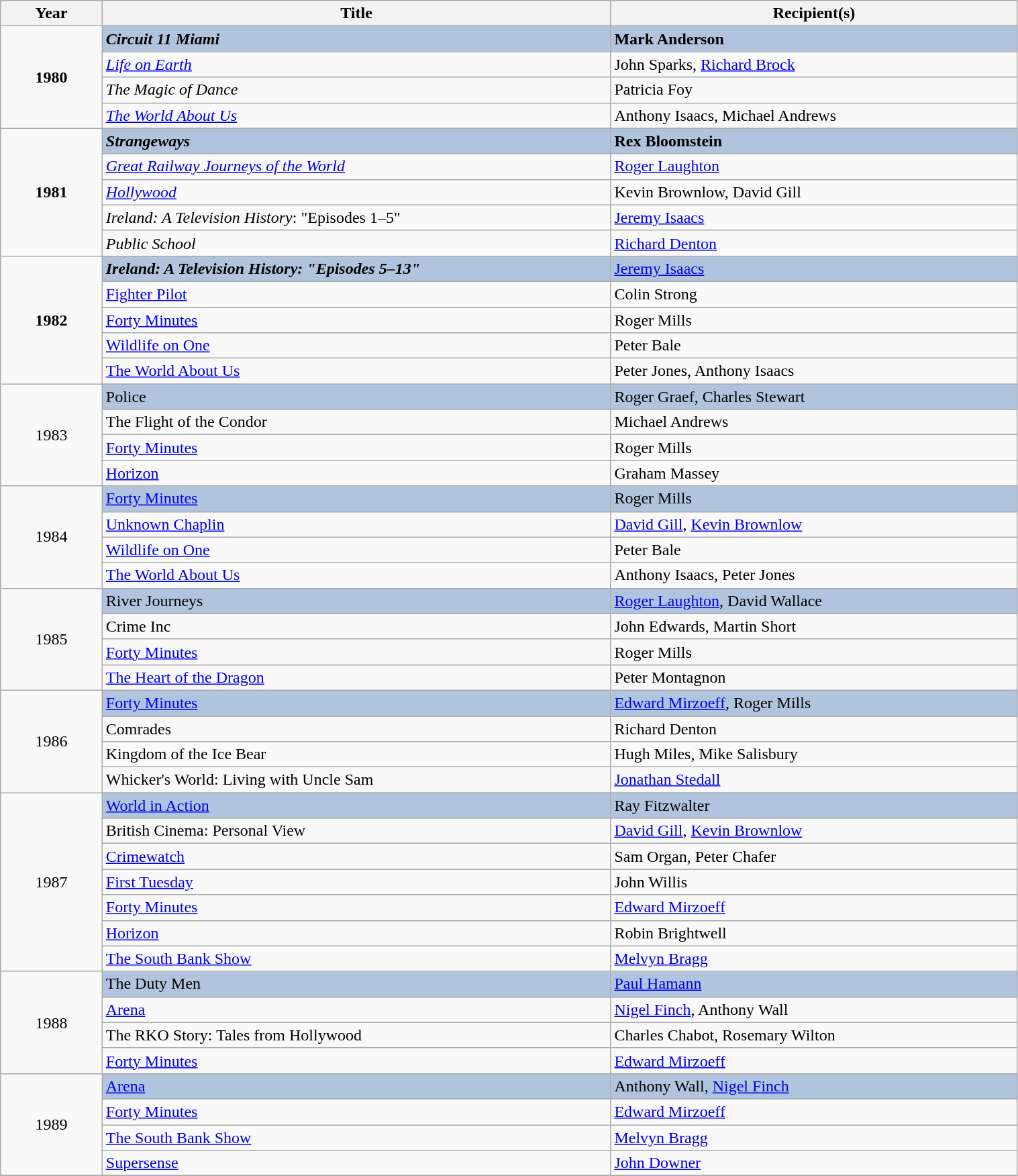<table class="wikitable" width="80%">
<tr>
<th width=5%>Year</th>
<th width=25%><strong>Title</strong></th>
<th width=20%><strong>Recipient(s)</strong></th>
</tr>
<tr>
<td rowspan="4" style="text-align:center;"><strong>1980</strong></td>
<td style="background:#B0C4DE;"><strong><em>Circuit 11 Miami</em></strong></td>
<td style="background:#B0C4DE;"><strong>Mark Anderson</strong></td>
</tr>
<tr>
<td><em><a href='#'>Life on Earth</a></em></td>
<td>John Sparks, <a href='#'>Richard Brock</a></td>
</tr>
<tr>
<td><em>The Magic of Dance</em></td>
<td>Patricia Foy</td>
</tr>
<tr>
<td><em><a href='#'>The World About Us</a></em></td>
<td>Anthony Isaacs, Michael Andrews</td>
</tr>
<tr>
<td rowspan="5" style="text-align:center;"><strong>1981</strong></td>
<td style="background:#B0C4DE;"><strong><em>Strangeways</em></strong></td>
<td style="background:#B0C4DE;"><strong>Rex Bloomstein</strong></td>
</tr>
<tr>
<td><em><a href='#'>Great Railway Journeys of the World</a></em></td>
<td><a href='#'>Roger Laughton</a></td>
</tr>
<tr>
<td><em><a href='#'>Hollywood</a></em></td>
<td>Kevin Brownlow, David Gill</td>
</tr>
<tr>
<td><em>Ireland: A Television History</em>: "Episodes 1–5"</td>
<td><a href='#'>Jeremy Isaacs</a></td>
</tr>
<tr>
<td><em>Public School</em></td>
<td><a href='#'>Richard Denton</a></td>
</tr>
<tr>
<td rowspan="5" style="text-align:center;"><strong>1982</strong></td>
<td style="background:#B0C4DE;"><strong><em>Ireland: A Television History<em>: "Episodes 5–13"<strong></td>
<td style="background:#B0C4DE;"></strong><a href='#'>Jeremy Isaacs</a><strong></td>
</tr>
<tr>
<td></em><a href='#'>Fighter Pilot</a><em></td>
<td>Colin Strong</td>
</tr>
<tr>
<td></em><a href='#'>Forty Minutes</a><em></td>
<td>Roger Mills</td>
</tr>
<tr>
<td></em><a href='#'>Wildlife on One</a><em></td>
<td>Peter Bale</td>
</tr>
<tr>
<td></em><a href='#'>The World About Us</a><em></td>
<td>Peter Jones, Anthony Isaacs</td>
</tr>
<tr>
<td rowspan="4" style="text-align:center;"></strong>1983<strong></td>
<td style="background:#B0C4DE;"></em></strong>Police<strong><em></td>
<td style="background:#B0C4DE;"></strong>Roger Graef, Charles Stewart<strong></td>
</tr>
<tr>
<td></em>The Flight of the Condor<em></td>
<td>Michael Andrews</td>
</tr>
<tr>
<td></em><a href='#'>Forty Minutes</a><em></td>
<td>Roger Mills</td>
</tr>
<tr>
<td></em><a href='#'>Horizon</a><em></td>
<td>Graham Massey</td>
</tr>
<tr>
<td rowspan="4" style="text-align:center;"></strong>1984<strong></td>
<td style="background:#B0C4DE;"></em></strong><a href='#'>Forty Minutes</a><strong><em></td>
<td style="background:#B0C4DE;"></strong>Roger Mills<strong></td>
</tr>
<tr>
<td></em><a href='#'>Unknown Chaplin</a><em></td>
<td><a href='#'>David Gill</a>, <a href='#'>Kevin Brownlow</a></td>
</tr>
<tr>
<td></em><a href='#'>Wildlife on One</a><em></td>
<td>Peter Bale</td>
</tr>
<tr>
<td></em><a href='#'>The World About Us</a><em></td>
<td>Anthony Isaacs, Peter Jones</td>
</tr>
<tr>
<td rowspan="4" style="text-align:center;"></strong>1985<strong></td>
<td style="background:#B0C4DE;"></em></strong>River Journeys<strong><em></td>
<td style="background:#B0C4DE;"></strong><a href='#'>Roger Laughton</a>, David Wallace<strong></td>
</tr>
<tr>
<td></em>Crime Inc<em></td>
<td>John Edwards, Martin Short</td>
</tr>
<tr>
<td></em><a href='#'>Forty Minutes</a><em></td>
<td>Roger Mills</td>
</tr>
<tr>
<td></em><a href='#'>The Heart of the Dragon</a><em></td>
<td>Peter Montagnon</td>
</tr>
<tr>
<td rowspan="4" style="text-align:center;"></strong>1986<strong></td>
<td style="background:#B0C4DE;"></em></strong><a href='#'>Forty Minutes</a><strong><em></td>
<td style="background:#B0C4DE;"></strong><a href='#'>Edward Mirzoeff</a>, Roger Mills<strong></td>
</tr>
<tr>
<td></em>Comrades<em></td>
<td>Richard Denton</td>
</tr>
<tr>
<td></em>Kingdom of the Ice Bear<em></td>
<td>Hugh Miles, Mike Salisbury</td>
</tr>
<tr>
<td></em>Whicker's World: Living with Uncle Sam<em></td>
<td><a href='#'>Jonathan Stedall</a></td>
</tr>
<tr>
<td rowspan="7" style="text-align:center;"></strong>1987<strong></td>
<td style="background:#B0C4DE;"></em></strong><a href='#'>World in Action</a><strong><em></td>
<td style="background:#B0C4DE;"></strong>Ray Fitzwalter<strong></td>
</tr>
<tr>
<td></em>British Cinema: Personal View<em></td>
<td><a href='#'>David Gill</a>, <a href='#'>Kevin Brownlow</a></td>
</tr>
<tr>
<td></em><a href='#'>Crimewatch</a><em></td>
<td>Sam Organ, Peter Chafer</td>
</tr>
<tr>
<td></em><a href='#'>First Tuesday</a><em></td>
<td>John Willis</td>
</tr>
<tr>
<td></em><a href='#'>Forty Minutes</a><em></td>
<td><a href='#'>Edward Mirzoeff</a></td>
</tr>
<tr>
<td></em><a href='#'>Horizon</a><em></td>
<td>Robin Brightwell</td>
</tr>
<tr>
<td></em><a href='#'>The South Bank Show</a><em></td>
<td><a href='#'>Melvyn Bragg</a></td>
</tr>
<tr>
<td rowspan="4" style="text-align:center;"></strong>1988<strong></td>
<td style="background:#B0C4DE;"></em></strong>The Duty Men<strong><em></td>
<td style="background:#B0C4DE;"></strong><a href='#'>Paul Hamann</a><strong></td>
</tr>
<tr>
<td></em><a href='#'>Arena</a><em></td>
<td><a href='#'>Nigel Finch</a>, Anthony Wall</td>
</tr>
<tr>
<td></em>The RKO Story: Tales from Hollywood<em></td>
<td>Charles Chabot, Rosemary Wilton</td>
</tr>
<tr>
<td></em><a href='#'>Forty Minutes</a><em></td>
<td><a href='#'>Edward Mirzoeff</a></td>
</tr>
<tr>
<td rowspan="4" style="text-align:center;"></strong>1989<strong></td>
<td style="background:#B0C4DE;"></em></strong><a href='#'>Arena</a><strong><em></td>
<td style="background:#B0C4DE;"></strong>Anthony Wall, <a href='#'>Nigel Finch</a><strong></td>
</tr>
<tr>
<td></em><a href='#'>Forty Minutes</a><em></td>
<td><a href='#'>Edward Mirzoeff</a></td>
</tr>
<tr>
<td></em><a href='#'>The South Bank Show</a><em></td>
<td><a href='#'>Melvyn Bragg</a></td>
</tr>
<tr>
<td></em><a href='#'>Supersense</a><em></td>
<td><a href='#'>John Downer</a></td>
</tr>
<tr>
</tr>
</table>
